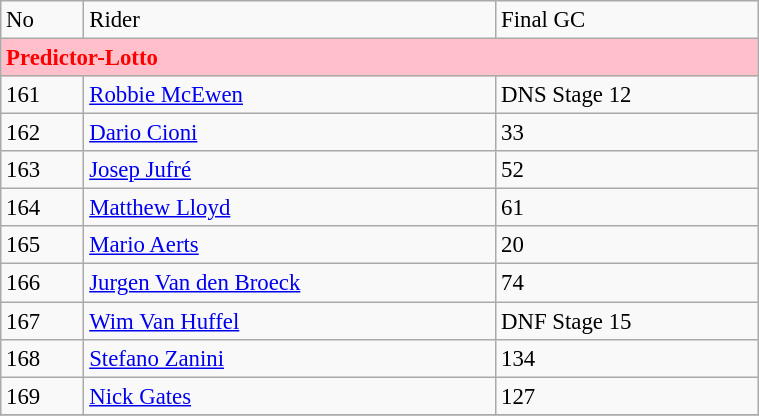<table class=wikitable style="font-size:95%" width="40%">
<tr>
<td>No</td>
<td>Rider</td>
<td>Final GC</td>
</tr>
<tr>
<td colspan=3 bgcolor="pink" style="color:red"><strong>Predictor-Lotto</strong></td>
</tr>
<tr>
<td>161</td>
<td> <a href='#'>Robbie McEwen</a></td>
<td>DNS Stage 12</td>
</tr>
<tr>
<td>162</td>
<td> <a href='#'>Dario Cioni</a></td>
<td>33</td>
</tr>
<tr>
<td>163</td>
<td> <a href='#'>Josep Jufré</a></td>
<td>52</td>
</tr>
<tr>
<td>164</td>
<td> <a href='#'>Matthew Lloyd</a></td>
<td>61</td>
</tr>
<tr>
<td>165</td>
<td> <a href='#'>Mario Aerts</a></td>
<td>20</td>
</tr>
<tr>
<td>166</td>
<td> <a href='#'>Jurgen Van den Broeck</a></td>
<td>74</td>
</tr>
<tr>
<td>167</td>
<td> <a href='#'>Wim Van Huffel</a></td>
<td>DNF Stage 15</td>
</tr>
<tr>
<td>168</td>
<td> <a href='#'>Stefano Zanini</a></td>
<td>134</td>
</tr>
<tr>
<td>169</td>
<td> <a href='#'>Nick Gates</a></td>
<td>127</td>
</tr>
<tr>
</tr>
</table>
